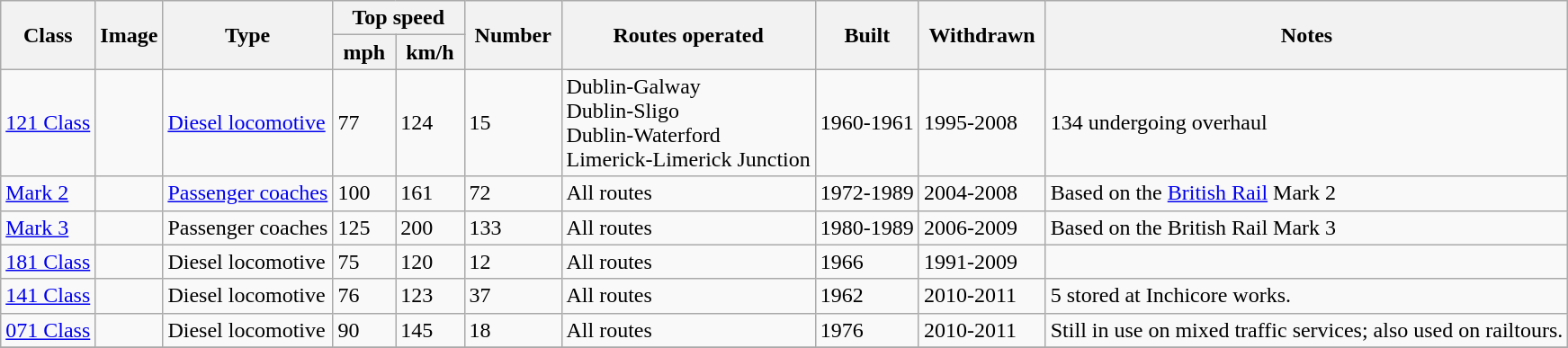<table class="wikitable">
<tr ---- bgcolor=#f9f9f9>
<th rowspan="2"> Class </th>
<th rowspan="2">Image</th>
<th rowspan="2"> Type </th>
<th colspan="2"> Top speed </th>
<th rowspan="2"> Number </th>
<th rowspan="2"> Routes operated </th>
<th rowspan="2"> Built </th>
<th rowspan="2"> Withdrawn </th>
<th rowspan="2"> Notes </th>
</tr>
<tr ---- bgcolor=#f9f9f9>
<th> mph </th>
<th> km/h </th>
</tr>
<tr>
<td><a href='#'>121 Class</a></td>
<td></td>
<td><a href='#'>Diesel locomotive</a></td>
<td>77</td>
<td>124</td>
<td>15</td>
<td>Dublin-Galway<br>Dublin-Sligo<br>Dublin-Waterford<br>Limerick-Limerick Junction</td>
<td>1960-1961</td>
<td>1995-2008</td>
<td>134 undergoing overhaul</td>
</tr>
<tr>
<td><a href='#'>Mark 2</a></td>
<td></td>
<td><a href='#'>Passenger coaches</a></td>
<td>100</td>
<td>161</td>
<td>72</td>
<td>All routes</td>
<td>1972-1989</td>
<td>2004-2008</td>
<td>Based on the <a href='#'>British Rail</a> Mark 2</td>
</tr>
<tr>
<td><a href='#'>Mark 3</a></td>
<td></td>
<td>Passenger coaches</td>
<td>125</td>
<td>200</td>
<td>133</td>
<td>All routes</td>
<td>1980-1989</td>
<td>2006-2009</td>
<td>Based on the British Rail Mark 3</td>
</tr>
<tr>
<td><a href='#'>181 Class</a></td>
<td></td>
<td>Diesel locomotive</td>
<td>75</td>
<td>120</td>
<td>12</td>
<td>All routes</td>
<td>1966</td>
<td>1991-2009</td>
<td></td>
</tr>
<tr>
<td><a href='#'>141 Class</a></td>
<td></td>
<td>Diesel locomotive</td>
<td>76</td>
<td>123</td>
<td>37</td>
<td>All routes</td>
<td>1962</td>
<td>2010-2011</td>
<td>5 stored at Inchicore works.</td>
</tr>
<tr>
<td><a href='#'>071 Class</a></td>
<td></td>
<td>Diesel locomotive</td>
<td>90</td>
<td>145</td>
<td>18</td>
<td>All routes</td>
<td>1976</td>
<td>2010-2011</td>
<td>Still in use on mixed traffic services; also used on railtours.</td>
</tr>
<tr>
</tr>
</table>
